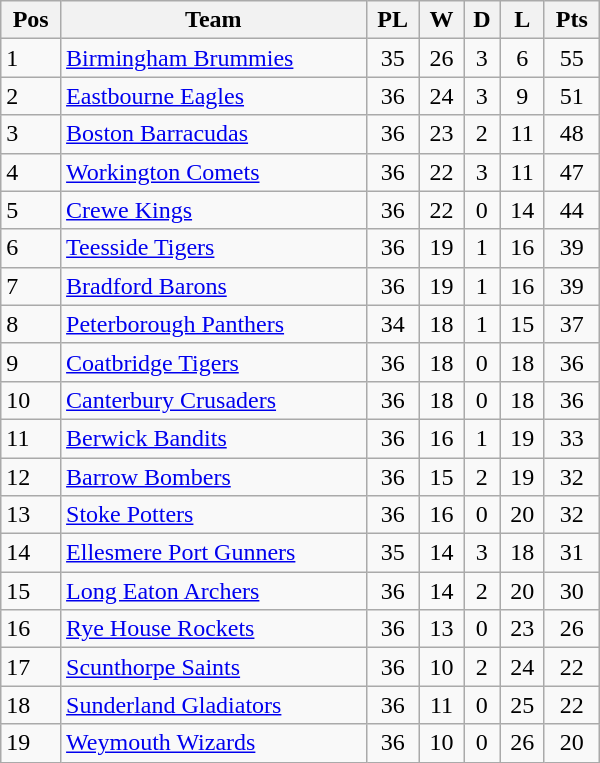<table class=wikitable width="400">
<tr>
<th>Pos</th>
<th>Team</th>
<th>PL</th>
<th>W</th>
<th>D</th>
<th>L</th>
<th>Pts</th>
</tr>
<tr>
<td>1</td>
<td><a href='#'>Birmingham Brummies</a></td>
<td align="center">35</td>
<td align="center">26</td>
<td align="center">3</td>
<td align="center">6</td>
<td align="center">55</td>
</tr>
<tr>
<td>2</td>
<td><a href='#'>Eastbourne Eagles</a></td>
<td align="center">36</td>
<td align="center">24</td>
<td align="center">3</td>
<td align="center">9</td>
<td align="center">51</td>
</tr>
<tr>
<td>3</td>
<td><a href='#'>Boston Barracudas</a></td>
<td align="center">36</td>
<td align="center">23</td>
<td align="center">2</td>
<td align="center">11</td>
<td align="center">48</td>
</tr>
<tr>
<td>4</td>
<td><a href='#'>Workington Comets</a></td>
<td align="center">36</td>
<td align="center">22</td>
<td align="center">3</td>
<td align="center">11</td>
<td align="center">47</td>
</tr>
<tr>
<td>5</td>
<td><a href='#'>Crewe Kings</a></td>
<td align="center">36</td>
<td align="center">22</td>
<td align="center">0</td>
<td align="center">14</td>
<td align="center">44</td>
</tr>
<tr>
<td>6</td>
<td><a href='#'>Teesside Tigers</a></td>
<td align="center">36</td>
<td align="center">19</td>
<td align="center">1</td>
<td align="center">16</td>
<td align="center">39</td>
</tr>
<tr>
<td>7</td>
<td><a href='#'>Bradford Barons</a></td>
<td align="center">36</td>
<td align="center">19</td>
<td align="center">1</td>
<td align="center">16</td>
<td align="center">39</td>
</tr>
<tr>
<td>8</td>
<td><a href='#'>Peterborough Panthers</a></td>
<td align="center">34</td>
<td align="center">18</td>
<td align="center">1</td>
<td align="center">15</td>
<td align="center">37</td>
</tr>
<tr>
<td>9</td>
<td><a href='#'>Coatbridge Tigers</a></td>
<td align="center">36</td>
<td align="center">18</td>
<td align="center">0</td>
<td align="center">18</td>
<td align="center">36</td>
</tr>
<tr>
<td>10</td>
<td><a href='#'>Canterbury Crusaders</a></td>
<td align="center">36</td>
<td align="center">18</td>
<td align="center">0</td>
<td align="center">18</td>
<td align="center">36</td>
</tr>
<tr>
<td>11</td>
<td><a href='#'>Berwick Bandits</a></td>
<td align="center">36</td>
<td align="center">16</td>
<td align="center">1</td>
<td align="center">19</td>
<td align="center">33</td>
</tr>
<tr>
<td>12</td>
<td><a href='#'>Barrow Bombers</a></td>
<td align="center">36</td>
<td align="center">15</td>
<td align="center">2</td>
<td align="center">19</td>
<td align="center">32</td>
</tr>
<tr>
<td>13</td>
<td><a href='#'>Stoke Potters</a></td>
<td align="center">36</td>
<td align="center">16</td>
<td align="center">0</td>
<td align="center">20</td>
<td align="center">32</td>
</tr>
<tr>
<td>14</td>
<td><a href='#'>Ellesmere Port Gunners</a></td>
<td align="center">35</td>
<td align="center">14</td>
<td align="center">3</td>
<td align="center">18</td>
<td align="center">31</td>
</tr>
<tr>
<td>15</td>
<td><a href='#'>Long Eaton Archers</a></td>
<td align="center">36</td>
<td align="center">14</td>
<td align="center">2</td>
<td align="center">20</td>
<td align="center">30</td>
</tr>
<tr>
<td>16</td>
<td><a href='#'>Rye House Rockets</a></td>
<td align="center">36</td>
<td align="center">13</td>
<td align="center">0</td>
<td align="center">23</td>
<td align="center">26</td>
</tr>
<tr>
<td>17</td>
<td><a href='#'>Scunthorpe Saints</a></td>
<td align="center">36</td>
<td align="center">10</td>
<td align="center">2</td>
<td align="center">24</td>
<td align="center">22</td>
</tr>
<tr>
<td>18</td>
<td><a href='#'>Sunderland Gladiators</a></td>
<td align="center">36</td>
<td align="center">11</td>
<td align="center">0</td>
<td align="center">25</td>
<td align="center">22</td>
</tr>
<tr>
<td>19</td>
<td><a href='#'>Weymouth Wizards</a></td>
<td align="center">36</td>
<td align="center">10</td>
<td align="center">0</td>
<td align="center">26</td>
<td align="center">20</td>
</tr>
</table>
